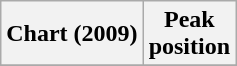<table class="wikitable plainrowheaders sortable" style="text-align:center;">
<tr>
<th>Chart (2009)</th>
<th>Peak<br>position</th>
</tr>
<tr>
</tr>
</table>
